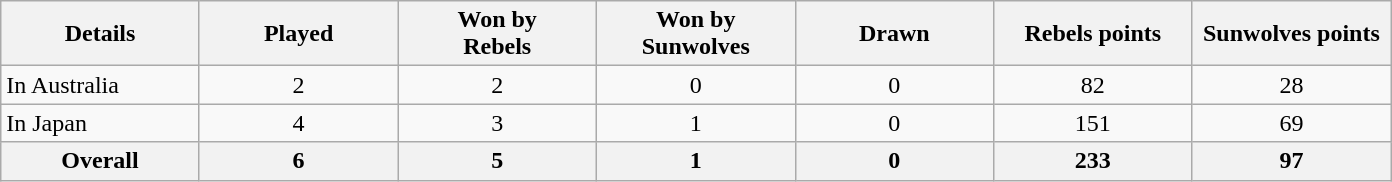<table class="wikitable sortable">
<tr>
<th width="125">Details</th>
<th width="125">Played</th>
<th width="125">Won by<br>Rebels</th>
<th width="125">Won by<br>Sunwolves</th>
<th width="125">Drawn</th>
<th width="125">Rebels points</th>
<th width="125">Sunwolves points</th>
</tr>
<tr>
<td>In Australia</td>
<td align=center>2</td>
<td align=center>2</td>
<td align=center>0</td>
<td align=center>0</td>
<td align=center>82</td>
<td align=center>28</td>
</tr>
<tr>
<td>In Japan</td>
<td align=center>4</td>
<td align=center>3</td>
<td align=center>1</td>
<td align=center>0</td>
<td align=center>151</td>
<td align=center>69</td>
</tr>
<tr>
<th align=center>Overall</th>
<th align=center>6</th>
<th align=center>5</th>
<th align=center>1</th>
<th align=center>0</th>
<th align=center>233</th>
<th align=center>97</th>
</tr>
</table>
